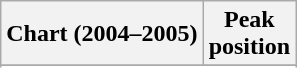<table class="wikitable sortable plainrowheaders">
<tr>
<th scope="col">Chart (2004–2005)</th>
<th scope="col">Peak<br>position</th>
</tr>
<tr>
</tr>
<tr>
</tr>
<tr>
</tr>
</table>
